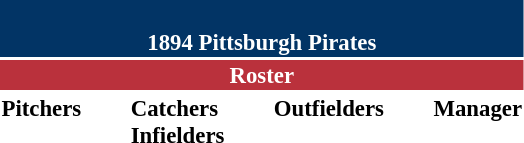<table class="toccolours" style="font-size: 95%;">
<tr>
<th colspan="10" style="background-color: #023465; color: #FFFFFF; text-align: center;"><br>1894 Pittsburgh Pirates</th>
</tr>
<tr>
<td colspan="10" style="background-color: #ba313c; color: white; text-align: center;"><strong>Roster</strong></td>
</tr>
<tr>
<td valign="top"><strong>Pitchers</strong><br>








</td>
<td width="25px"></td>
<td valign="top"><strong>Catchers</strong><br>



<strong>Infielders</strong>









</td>
<td width="25px"></td>
<td valign="top"><strong>Outfielders</strong><br>

</td>
<td width="25px"></td>
<td valign="top"><strong>Manager</strong><br>
</td>
</tr>
</table>
